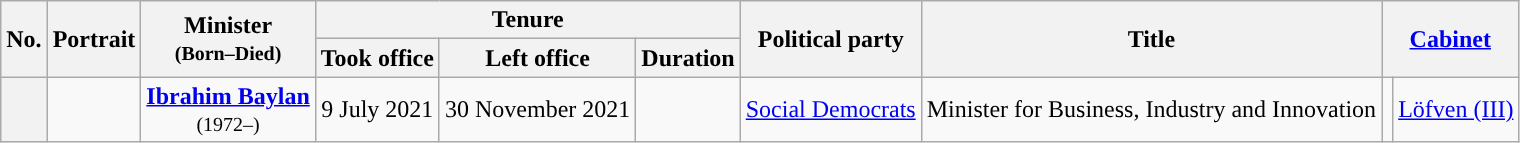<table class="wikitable" style="text-align: center;">
<tr>
<th rowspan="2">No.</th>
<th rowspan="2">Portrait</th>
<th rowspan="2">Minister<br><small>(Born–Died)</small></th>
<th colspan="3">Tenure</th>
<th rowspan="2">Political party</th>
<th rowspan="2">Title</th>
<th rowspan="2" colspan="2"><a href='#'>Cabinet</a></th>
</tr>
<tr>
<th>Took office</th>
<th>Left office</th>
<th>Duration</th>
</tr>
<tr>
<th rowspan="1" style="background: "></th>
<td rowspan="1"></td>
<td rowspan="1"><strong><a href='#'>Ibrahim Baylan</a></strong><br><small>(1972–)</small></td>
<td rowspan="1">9 July 2021</td>
<td rowspan="1">30 November 2021</td>
<td rowspan="1"></td>
<td rowspan="1"><a href='#'>Social Democrats</a></td>
<td rowspan="1">Minister for Business, Industry and Innovation</td>
<td rowspan="1" style="background: "></td>
<td rowspan="1"><a href='#'>Löfven (III)</a></td>
</tr>
</table>
